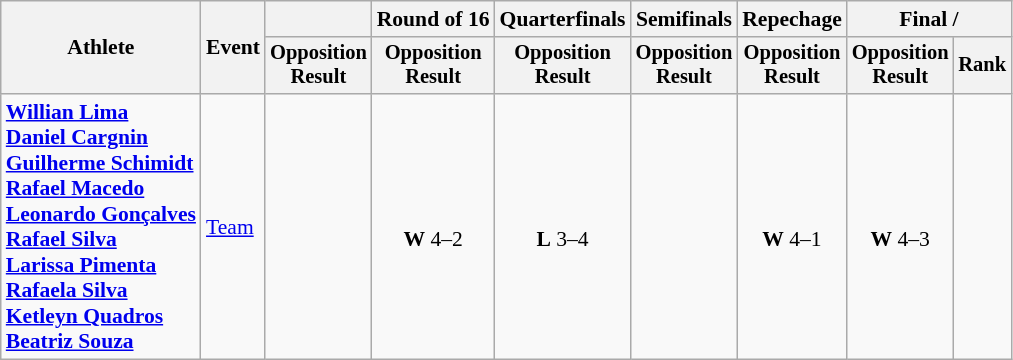<table class="wikitable" style="font-size:90%">
<tr>
<th rowspan="2">Athlete</th>
<th rowspan="2">Event</th>
<th></th>
<th>Round of 16</th>
<th>Quarterfinals</th>
<th>Semifinals</th>
<th>Repechage</th>
<th colspan=2>Final / </th>
</tr>
<tr style="font-size:95%">
<th>Opposition<br>Result</th>
<th>Opposition<br>Result</th>
<th>Opposition<br>Result</th>
<th>Opposition<br>Result</th>
<th>Opposition<br>Result</th>
<th>Opposition<br>Result</th>
<th>Rank</th>
</tr>
<tr align=center>
<td align=left><strong><a href='#'>Willian Lima</a><br><a href='#'>Daniel Cargnin</a><br><a href='#'>Guilherme Schimidt</a><br><a href='#'>Rafael Macedo</a><br><a href='#'>Leonardo Gonçalves</a><br><a href='#'>Rafael Silva</a><br><a href='#'>Larissa Pimenta</a><br><a href='#'>Rafaela Silva</a><br><a href='#'>Ketleyn Quadros</a><br><a href='#'>Beatriz Souza</a></strong></td>
<td align=left><a href='#'>Team</a></td>
<td></td>
<td><br><strong>W</strong> 4–2</td>
<td><br><strong>L</strong> 3–4</td>
<td></td>
<td><br><strong>W</strong> 4–1</td>
<td><br><strong>W</strong> 4–3</td>
<td></td>
</tr>
</table>
